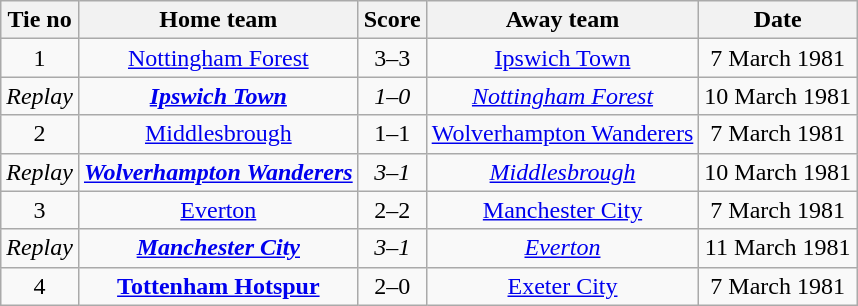<table class="wikitable" style="text-align: center">
<tr>
<th>Tie no</th>
<th>Home team</th>
<th>Score</th>
<th>Away team</th>
<th>Date</th>
</tr>
<tr>
<td>1</td>
<td><a href='#'>Nottingham Forest</a></td>
<td>3–3</td>
<td><a href='#'>Ipswich Town</a></td>
<td>7 March 1981</td>
</tr>
<tr>
<td><em>Replay</em></td>
<td><strong><em><a href='#'>Ipswich Town</a></em></strong></td>
<td><em>1–0</em></td>
<td><em><a href='#'>Nottingham Forest</a></em></td>
<td>10 March 1981</td>
</tr>
<tr>
<td>2</td>
<td><a href='#'>Middlesbrough</a></td>
<td>1–1</td>
<td><a href='#'>Wolverhampton Wanderers</a></td>
<td>7 March 1981</td>
</tr>
<tr>
<td><em>Replay</em></td>
<td><strong><em><a href='#'>Wolverhampton Wanderers</a></em></strong></td>
<td><em>3–1</em></td>
<td><em><a href='#'>Middlesbrough</a></em></td>
<td>10 March 1981</td>
</tr>
<tr>
<td>3</td>
<td><a href='#'>Everton</a></td>
<td>2–2</td>
<td><a href='#'>Manchester City</a></td>
<td>7 March 1981</td>
</tr>
<tr>
<td><em>Replay</em></td>
<td><strong><em><a href='#'>Manchester City</a></em></strong></td>
<td><em>3–1</em></td>
<td><em><a href='#'>Everton</a></em></td>
<td>11 March 1981</td>
</tr>
<tr>
<td>4</td>
<td><strong><a href='#'>Tottenham Hotspur</a></strong></td>
<td>2–0</td>
<td><a href='#'>Exeter City</a></td>
<td>7 March 1981</td>
</tr>
</table>
